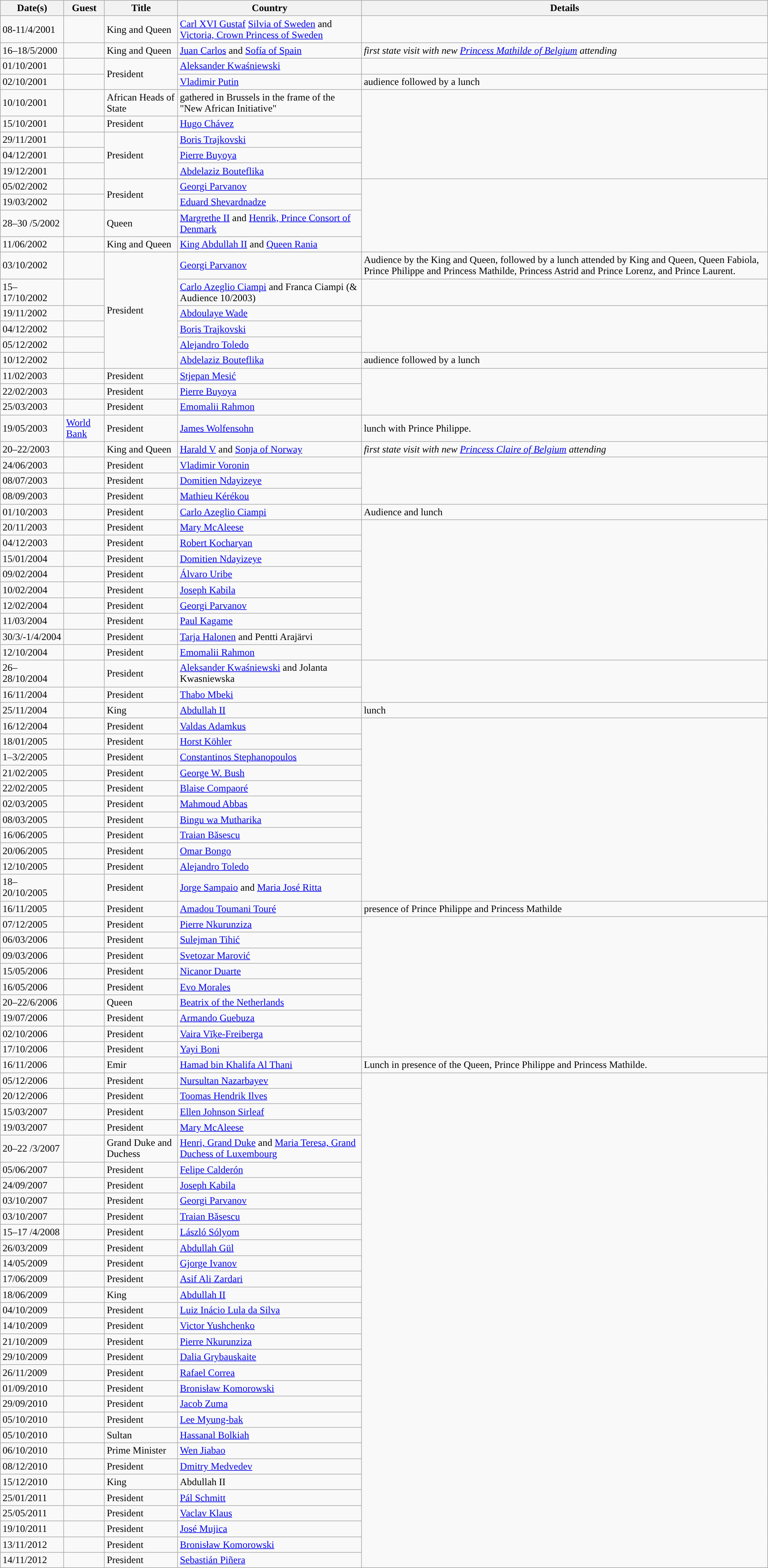<table class="wikitable">
<tr>
<th>Date(s)</th>
<th>Guest</th>
<th>Title</th>
<th>Country</th>
<th>Details</th>
</tr>
<tr>
<td>08-11/4/2001</td>
<td></td>
<td>King and Queen</td>
<td><a href='#'>Carl XVI Gustaf</a>  <a href='#'>Silvia of Sweden</a> and <a href='#'>Victoria, Crown Princess of Sweden</a></td>
</tr>
<tr>
<td>16–18/5/2000</td>
<td></td>
<td>King  and Queen</td>
<td><a href='#'>Juan Carlos</a> and <a href='#'>Sofía of Spain</a></td>
<td><em>first state visit with new <a href='#'>Princess Mathilde of Belgium</a> attending</em></td>
</tr>
<tr>
<td>01/10/2001</td>
<td></td>
<td rowspan="2">President</td>
<td><a href='#'>Aleksander Kwaśniewski</a></td>
</tr>
<tr>
<td>02/10/2001</td>
<td></td>
<td><a href='#'>Vladimir Putin</a></td>
<td>audience followed by a lunch</td>
</tr>
<tr>
<td>10/10/2001</td>
<td></td>
<td>African Heads of State</td>
<td>gathered in Brussels in the frame of the "New African Initiative"</td>
</tr>
<tr>
<td>15/10/2001</td>
<td></td>
<td>President</td>
<td><a href='#'>Hugo Chávez</a></td>
</tr>
<tr>
<td>29/11/2001</td>
<td></td>
<td rowspan="3">President</td>
<td><a href='#'>Boris Trajkovski</a></td>
</tr>
<tr>
<td>04/12/2001</td>
<td></td>
<td><a href='#'>Pierre Buyoya</a></td>
</tr>
<tr>
<td>19/12/2001</td>
<td></td>
<td><a href='#'>Abdelaziz Bouteflika</a></td>
</tr>
<tr>
<td>05/02/2002</td>
<td></td>
<td rowspan="2">President</td>
<td><a href='#'>Georgi Parvanov</a></td>
<td rowspan="4"></td>
</tr>
<tr>
<td>19/03/2002</td>
<td></td>
<td><a href='#'>Eduard Shevardnadze</a></td>
</tr>
<tr>
<td>28–30 /5/2002</td>
<td></td>
<td>Queen</td>
<td><a href='#'>Margrethe II</a> and <a href='#'>Henrik, Prince Consort of Denmark</a></td>
</tr>
<tr>
<td>11/06/2002</td>
<td></td>
<td>King and Queen</td>
<td><a href='#'>King Abdullah II</a> and <a href='#'>Queen Rania</a></td>
</tr>
<tr>
<td>03/10/2002</td>
<td></td>
<td rowspan="6">President</td>
<td><a href='#'>Georgi Parvanov</a></td>
<td>Audience by the King and Queen, followed by a lunch attended by King and Queen, Queen Fabiola, Prince Philippe and Princess Mathilde, Princess Astrid and Prince Lorenz, and Prince Laurent.</td>
</tr>
<tr>
<td>15–17/10/2002</td>
<td></td>
<td><a href='#'>Carlo Azeglio Ciampi</a> and Franca Ciampi (& Audience 10/2003)</td>
</tr>
<tr>
<td>19/11/2002</td>
<td></td>
<td><a href='#'>Abdoulaye Wade</a></td>
<td rowspan="3"></td>
</tr>
<tr>
<td>04/12/2002</td>
<td></td>
<td><a href='#'>Boris Trajkovski</a></td>
</tr>
<tr>
<td>05/12/2002</td>
<td></td>
<td><a href='#'>Alejandro Toledo</a></td>
</tr>
<tr>
<td>10/12/2002</td>
<td></td>
<td><a href='#'>Abdelaziz Bouteflika</a></td>
<td>audience followed by a lunch</td>
</tr>
<tr>
<td>11/02/2003</td>
<td></td>
<td>President</td>
<td><a href='#'>Stjepan Mesić</a></td>
<td rowspan="3"></td>
</tr>
<tr>
<td>22/02/2003</td>
<td></td>
<td>President</td>
<td><a href='#'>Pierre Buyoya</a></td>
</tr>
<tr>
<td>25/03/2003</td>
<td></td>
<td>President</td>
<td><a href='#'>Emomalii Rahmon</a></td>
</tr>
<tr>
<td>19/05/2003</td>
<td><a href='#'>World Bank</a></td>
<td>President</td>
<td><a href='#'>James Wolfensohn</a></td>
<td>lunch with Prince Philippe.</td>
</tr>
<tr>
<td>20–22/2003</td>
<td></td>
<td>King and Queen</td>
<td><a href='#'>Harald V</a> and <a href='#'>Sonja of Norway</a></td>
<td><em>first state visit with new <a href='#'>Princess Claire of Belgium</a> attending</em></td>
</tr>
<tr>
<td>24/06/2003</td>
<td></td>
<td>President</td>
<td><a href='#'>Vladimir Voronin</a></td>
<td rowspan="3"></td>
</tr>
<tr>
<td>08/07/2003</td>
<td></td>
<td>President</td>
<td><a href='#'>Domitien Ndayizeye</a></td>
</tr>
<tr>
<td>08/09/2003</td>
<td></td>
<td>President</td>
<td><a href='#'>Mathieu Kérékou</a></td>
</tr>
<tr>
<td>01/10/2003</td>
<td></td>
<td>President</td>
<td><a href='#'>Carlo Azeglio Ciampi</a></td>
<td>Audience and lunch</td>
</tr>
<tr>
<td>20/11/2003</td>
<td></td>
<td>President</td>
<td><a href='#'>Mary McAleese</a></td>
<td rowspan="9"></td>
</tr>
<tr>
<td>04/12/2003</td>
<td></td>
<td>President</td>
<td><a href='#'>Robert Kocharyan</a></td>
</tr>
<tr>
<td>15/01/2004</td>
<td></td>
<td>President</td>
<td><a href='#'>Domitien Ndayizeye</a></td>
</tr>
<tr>
<td>09/02/2004</td>
<td></td>
<td>President</td>
<td><a href='#'>Álvaro Uribe</a></td>
</tr>
<tr>
<td>10/02/2004</td>
<td></td>
<td>President</td>
<td><a href='#'>Joseph Kabila</a></td>
</tr>
<tr>
<td>12/02/2004</td>
<td></td>
<td>President</td>
<td><a href='#'>Georgi Parvanov</a></td>
</tr>
<tr>
<td>11/03/2004</td>
<td></td>
<td>President</td>
<td><a href='#'>Paul Kagame</a></td>
</tr>
<tr>
<td>30/3/-1/4/2004</td>
<td></td>
<td>President</td>
<td><a href='#'>Tarja Halonen</a> and Pentti Arajärvi</td>
</tr>
<tr>
<td>12/10/2004</td>
<td></td>
<td>President</td>
<td><a href='#'>Emomalii Rahmon</a></td>
</tr>
<tr>
<td>26–28/10/2004</td>
<td></td>
<td>President</td>
<td><a href='#'>Aleksander Kwaśniewski</a> and Jolanta Kwasniewska</td>
</tr>
<tr>
<td>16/11/2004</td>
<td></td>
<td>President</td>
<td><a href='#'>Thabo Mbeki</a></td>
</tr>
<tr>
<td>25/11/2004</td>
<td></td>
<td>King</td>
<td><a href='#'>Abdullah II</a></td>
<td>lunch</td>
</tr>
<tr>
<td>16/12/2004</td>
<td></td>
<td>President</td>
<td><a href='#'>Valdas Adamkus</a></td>
</tr>
<tr>
<td>18/01/2005</td>
<td></td>
<td>President</td>
<td><a href='#'>Horst Köhler</a></td>
</tr>
<tr>
<td>1–3/2/2005</td>
<td></td>
<td>President</td>
<td><a href='#'>Constantinos Stephanopoulos</a></td>
</tr>
<tr>
<td>21/02/2005</td>
<td></td>
<td>President</td>
<td><a href='#'>George W. Bush</a></td>
</tr>
<tr>
<td>22/02/2005</td>
<td></td>
<td>President</td>
<td><a href='#'>Blaise Compaoré</a></td>
</tr>
<tr>
<td>02/03/2005</td>
<td></td>
<td>President</td>
<td><a href='#'>Mahmoud Abbas</a></td>
</tr>
<tr>
<td>08/03/2005</td>
<td></td>
<td>President</td>
<td><a href='#'>Bingu wa Mutharika</a></td>
</tr>
<tr>
<td>16/06/2005</td>
<td></td>
<td>President</td>
<td><a href='#'>Traian Băsescu</a></td>
</tr>
<tr>
<td>20/06/2005</td>
<td></td>
<td>President</td>
<td><a href='#'>Omar Bongo</a></td>
</tr>
<tr>
<td>12/10/2005</td>
<td></td>
<td>President</td>
<td><a href='#'>Alejandro Toledo</a></td>
</tr>
<tr>
<td>18–20/10/2005</td>
<td></td>
<td>President</td>
<td><a href='#'>Jorge Sampaio</a> and <a href='#'>Maria José Ritta</a></td>
</tr>
<tr>
<td>16/11/2005</td>
<td></td>
<td>President</td>
<td><a href='#'>Amadou Toumani Touré</a></td>
<td>presence of Prince Philippe and Princess Mathilde</td>
</tr>
<tr>
<td>07/12/2005</td>
<td></td>
<td>President</td>
<td><a href='#'>Pierre Nkurunziza</a></td>
</tr>
<tr>
<td>06/03/2006</td>
<td></td>
<td>President</td>
<td><a href='#'>Sulejman Tihić</a></td>
</tr>
<tr>
<td>09/03/2006</td>
<td></td>
<td>President</td>
<td><a href='#'>Svetozar Marović</a></td>
</tr>
<tr>
<td>15/05/2006</td>
<td></td>
<td>President</td>
<td><a href='#'>Nicanor Duarte</a></td>
</tr>
<tr>
<td>16/05/2006</td>
<td></td>
<td>President</td>
<td><a href='#'>Evo Morales</a></td>
</tr>
<tr>
<td>20–22/6/2006</td>
<td></td>
<td>Queen</td>
<td><a href='#'>Beatrix of the Netherlands</a></td>
</tr>
<tr>
<td>19/07/2006</td>
<td></td>
<td>President</td>
<td><a href='#'>Armando Guebuza</a></td>
</tr>
<tr>
<td>02/10/2006</td>
<td></td>
<td>President</td>
<td><a href='#'>Vaira Vīķe-Freiberga</a></td>
</tr>
<tr>
<td>17/10/2006</td>
<td></td>
<td>President</td>
<td><a href='#'>Yayi Boni</a></td>
</tr>
<tr>
<td>16/11/2006</td>
<td></td>
<td>Emir</td>
<td><a href='#'>Hamad bin Khalifa Al Thani</a></td>
<td>Lunch in presence of the Queen, Prince Philippe and Princess Mathilde.</td>
</tr>
<tr>
<td>05/12/2006</td>
<td></td>
<td>President</td>
<td><a href='#'>Nursultan Nazarbayev</a></td>
</tr>
<tr>
<td>20/12/2006</td>
<td></td>
<td>President</td>
<td><a href='#'>Toomas Hendrik Ilves</a></td>
</tr>
<tr>
<td>15/03/2007</td>
<td></td>
<td>President</td>
<td><a href='#'>Ellen Johnson Sirleaf</a></td>
</tr>
<tr>
<td>19/03/2007</td>
<td></td>
<td>President</td>
<td><a href='#'>Mary McAleese</a></td>
</tr>
<tr>
<td>20–22 /3/2007</td>
<td></td>
<td>Grand Duke and Duchess</td>
<td><a href='#'>Henri, Grand Duke</a> and <a href='#'>Maria Teresa, Grand Duchess of Luxembourg</a></td>
</tr>
<tr>
<td>05/06/2007</td>
<td></td>
<td>President</td>
<td><a href='#'>Felipe Calderón</a></td>
</tr>
<tr>
<td>24/09/2007</td>
<td></td>
<td>President</td>
<td><a href='#'>Joseph Kabila</a></td>
</tr>
<tr>
<td>03/10/2007</td>
<td></td>
<td>President</td>
<td><a href='#'>Georgi Parvanov</a></td>
</tr>
<tr>
<td>03/10/2007</td>
<td></td>
<td>President</td>
<td><a href='#'>Traian Băsescu</a></td>
</tr>
<tr>
<td>15–17 /4/2008</td>
<td></td>
<td>President</td>
<td><a href='#'>László Sólyom</a></td>
</tr>
<tr>
<td>26/03/2009</td>
<td></td>
<td>President</td>
<td><a href='#'>Abdullah Gül</a></td>
</tr>
<tr>
<td>14/05/2009</td>
<td></td>
<td>President</td>
<td><a href='#'>Gjorge Ivanov</a></td>
</tr>
<tr>
<td>17/06/2009</td>
<td></td>
<td>President</td>
<td><a href='#'>Asif Ali Zardari</a></td>
</tr>
<tr>
<td>18/06/2009</td>
<td></td>
<td>King</td>
<td><a href='#'>Abdullah II</a></td>
</tr>
<tr>
<td>04/10/2009</td>
<td></td>
<td>President</td>
<td><a href='#'>Luiz Inácio Lula da Silva</a></td>
</tr>
<tr>
<td>14/10/2009</td>
<td></td>
<td>President</td>
<td><a href='#'>Victor Yushchenko</a></td>
</tr>
<tr>
<td>21/10/2009</td>
<td></td>
<td>President</td>
<td><a href='#'>Pierre Nkurunziza</a></td>
</tr>
<tr>
<td>29/10/2009</td>
<td></td>
<td>President</td>
<td><a href='#'>Dalia Grybauskaite</a></td>
</tr>
<tr>
<td>26/11/2009</td>
<td></td>
<td>President</td>
<td><a href='#'>Rafael Correa</a></td>
</tr>
<tr>
<td>01/09/2010</td>
<td></td>
<td>President</td>
<td><a href='#'>Bronisław Komorowski</a></td>
</tr>
<tr>
<td>29/09/2010</td>
<td></td>
<td>President</td>
<td><a href='#'>Jacob Zuma</a></td>
</tr>
<tr>
<td>05/10/2010</td>
<td></td>
<td>President</td>
<td><a href='#'>Lee Myung-bak</a></td>
</tr>
<tr>
<td>05/10/2010</td>
<td></td>
<td>Sultan</td>
<td><a href='#'>Hassanal Bolkiah</a></td>
</tr>
<tr>
<td>06/10/2010</td>
<td></td>
<td>Prime Minister</td>
<td><a href='#'>Wen Jiabao</a></td>
</tr>
<tr>
<td>08/12/2010</td>
<td></td>
<td>President</td>
<td><a href='#'>Dmitry Medvedev</a></td>
</tr>
<tr>
<td>15/12/2010</td>
<td></td>
<td>King</td>
<td>Abdullah II</td>
</tr>
<tr>
<td>25/01/2011</td>
<td></td>
<td>President</td>
<td><a href='#'>Pál Schmitt</a></td>
</tr>
<tr>
<td>25/05/2011</td>
<td></td>
<td>President</td>
<td><a href='#'>Vaclav Klaus</a></td>
</tr>
<tr>
<td>19/10/2011</td>
<td></td>
<td>President</td>
<td><a href='#'>José Mujica</a></td>
</tr>
<tr>
<td>13/11/2012</td>
<td></td>
<td>President</td>
<td><a href='#'>Bronisław Komorowski</a></td>
</tr>
<tr>
<td>14/11/2012</td>
<td></td>
<td>President</td>
<td><a href='#'>Sebastián Piñera</a></td>
</tr>
</table>
